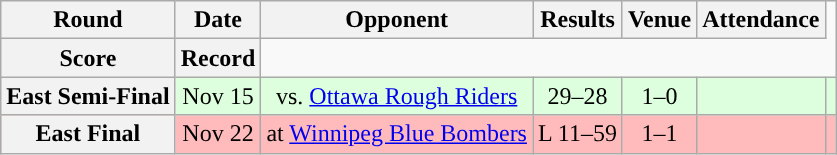<table class="wikitable" style="text-align:center">
<tr>
<th>Round</th>
<th>Date</th>
<th>Opponent</th>
<th>Results</th>
<th>Venue</th>
<th>Attendance</th>
</tr>
<tr>
<th>Score</th>
<th>Record</th>
</tr>
<tr style="background:#ddffdd">
<th>East Semi-Final</th>
<td>Nov 15</td>
<td>vs. <a href='#'>Ottawa Rough Riders</a></td>
<td>29–28</td>
<td>1–0</td>
<td></td>
<td></td>
</tr>
<tr style="background:#ffbbbb">
<th>East Final</th>
<td>Nov 22</td>
<td>at <a href='#'>Winnipeg Blue Bombers</a></td>
<td>L 11–59</td>
<td>1–1</td>
<td></td>
<td></td>
</tr>
</table>
